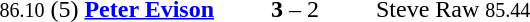<table style="text-align:center">
<tr>
<th width=223></th>
<th width=100></th>
<th width=223></th>
</tr>
<tr>
<td align=right><small>86.10</small> (5) <strong><a href='#'>Peter Evison</a></strong> </td>
<td><strong>3</strong> – 2</td>
<td align=left> Steve Raw <small>85.44</small></td>
</tr>
</table>
